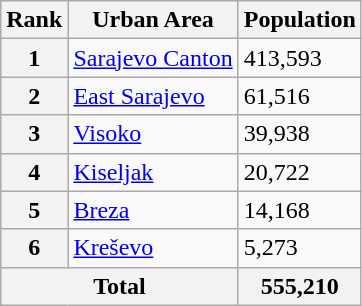<table class="wikitable sortable mw-collapsible">
<tr>
<th>Rank</th>
<th>Urban Area</th>
<th>Population</th>
</tr>
<tr>
<th>1</th>
<td><a href='#'>Sarajevo Canton</a></td>
<td>413,593</td>
</tr>
<tr>
<th>2</th>
<td><a href='#'>East Sarajevo</a></td>
<td>61,516</td>
</tr>
<tr>
<th>3</th>
<td><a href='#'>Visoko</a></td>
<td>39,938</td>
</tr>
<tr>
<th>4</th>
<td><a href='#'>Kiseljak</a></td>
<td>20,722</td>
</tr>
<tr>
<th>5</th>
<td><a href='#'>Breza</a></td>
<td>14,168</td>
</tr>
<tr>
<th>6</th>
<td><a href='#'>Kreševo</a></td>
<td>5,273</td>
</tr>
<tr>
<th colspan=2>Total</th>
<th>555,210</th>
</tr>
</table>
